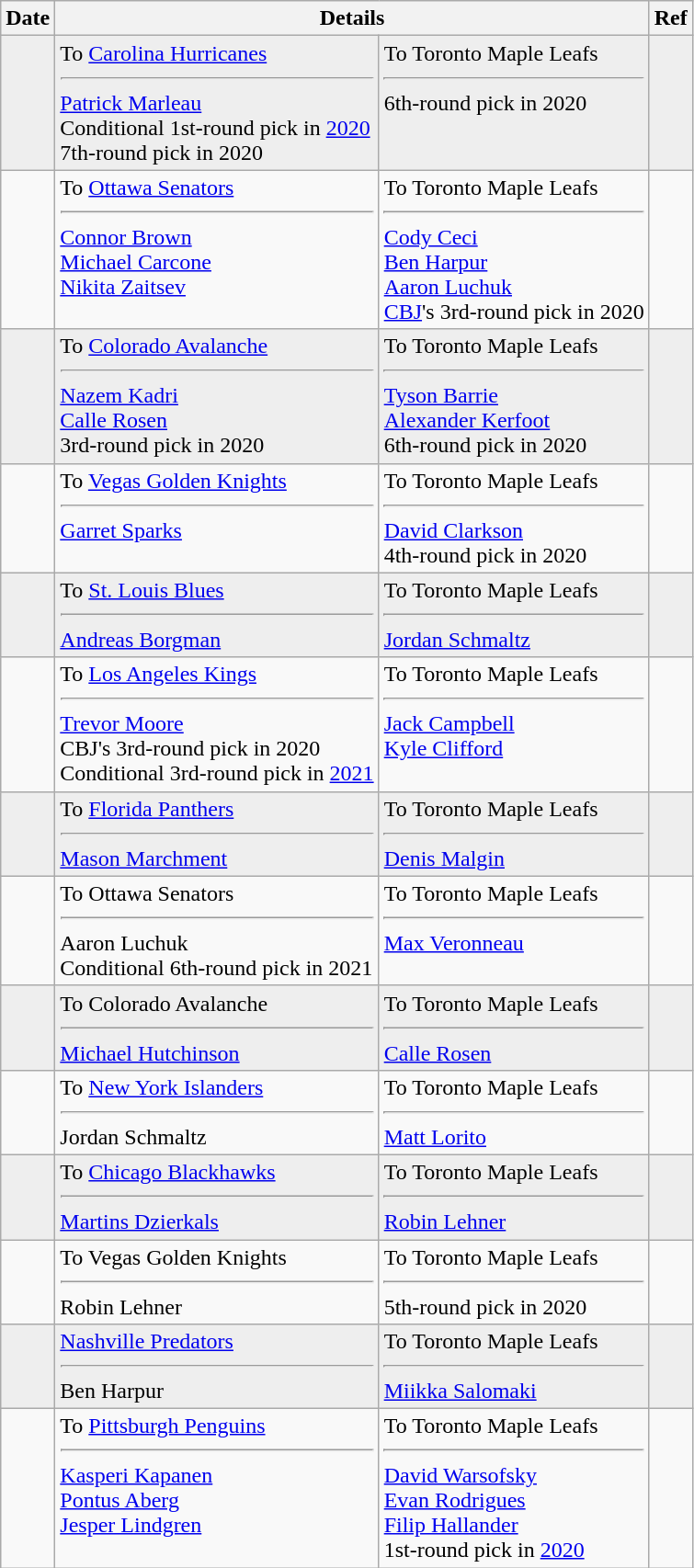<table class="wikitable">
<tr>
<th>Date</th>
<th colspan="2">Details</th>
<th>Ref</th>
</tr>
<tr style="background:#eee;">
<td></td>
<td valign="top">To <a href='#'>Carolina Hurricanes</a><hr><a href='#'>Patrick Marleau</a><br>Conditional 1st-round pick in <a href='#'>2020</a><br>7th-round pick in 2020</td>
<td valign="top">To Toronto Maple Leafs<hr>6th-round pick in 2020</td>
<td></td>
</tr>
<tr>
<td></td>
<td valign="top">To <a href='#'>Ottawa Senators</a><hr><a href='#'>Connor Brown</a><br><a href='#'>Michael Carcone</a><br><a href='#'>Nikita Zaitsev</a></td>
<td valign="top">To Toronto Maple Leafs<hr><a href='#'>Cody Ceci</a><br><a href='#'>Ben Harpur</a><br><a href='#'>Aaron Luchuk</a><br><a href='#'>CBJ</a>'s 3rd-round pick in 2020</td>
<td></td>
</tr>
<tr style="background:#eee;">
<td></td>
<td valign="top">To <a href='#'>Colorado Avalanche</a><hr><a href='#'>Nazem Kadri</a><br><a href='#'>Calle Rosen</a><br>3rd-round pick in 2020</td>
<td valign="top">To Toronto Maple Leafs<hr><a href='#'>Tyson Barrie</a><br><a href='#'>Alexander Kerfoot</a><br>6th-round pick in 2020</td>
<td></td>
</tr>
<tr>
<td></td>
<td valign="top">To <a href='#'>Vegas Golden Knights</a><hr><a href='#'>Garret Sparks</a></td>
<td valign="top">To Toronto Maple Leafs<hr><a href='#'>David Clarkson</a><br>4th-round pick in 2020</td>
<td></td>
</tr>
<tr style="background:#eee;">
<td></td>
<td valign="top">To <a href='#'>St. Louis Blues</a><hr><a href='#'>Andreas Borgman</a></td>
<td valign="top">To Toronto Maple Leafs<hr><a href='#'>Jordan Schmaltz</a></td>
<td></td>
</tr>
<tr>
<td></td>
<td valign="top">To <a href='#'>Los Angeles Kings</a><hr><a href='#'>Trevor Moore</a><br>CBJ's 3rd-round pick in 2020 <br>Conditional 3rd-round pick in <a href='#'>2021</a></td>
<td valign="top">To Toronto Maple Leafs<hr><a href='#'>Jack Campbell</a><br><a href='#'>Kyle Clifford</a></td>
<td></td>
</tr>
<tr style="background:#eee;">
<td></td>
<td valign="top">To <a href='#'>Florida Panthers</a><hr><a href='#'>Mason Marchment</a></td>
<td valign="top">To Toronto Maple Leafs<hr><a href='#'>Denis Malgin</a></td>
<td></td>
</tr>
<tr>
<td></td>
<td valign="top">To Ottawa Senators<hr>Aaron Luchuk<br>Conditional 6th-round pick in 2021</td>
<td valign="top">To Toronto Maple Leafs<hr><a href='#'>Max Veronneau</a></td>
<td></td>
</tr>
<tr style="background:#eee;">
<td></td>
<td valign="top">To Colorado Avalanche<hr><a href='#'>Michael Hutchinson</a></td>
<td valign="top">To Toronto Maple Leafs<hr><a href='#'>Calle Rosen</a></td>
<td></td>
</tr>
<tr>
<td></td>
<td valign="top">To <a href='#'>New York Islanders</a><hr>Jordan Schmaltz</td>
<td valign="top">To Toronto Maple Leafs<hr><a href='#'>Matt Lorito</a></td>
<td></td>
</tr>
<tr style="background:#eee;">
<td></td>
<td valign="top">To <a href='#'>Chicago Blackhawks</a><hr><a href='#'>Martins Dzierkals</a></td>
<td valign="top">To Toronto Maple Leafs<hr><a href='#'>Robin Lehner</a></td>
<td></td>
</tr>
<tr>
<td></td>
<td valign="top">To Vegas Golden Knights<hr>Robin Lehner</td>
<td valign="top">To Toronto Maple Leafs<hr>5th-round pick in 2020</td>
<td></td>
</tr>
<tr style="background:#eee;">
<td></td>
<td valign="top"><a href='#'>Nashville Predators</a><hr>Ben Harpur</td>
<td valign="top">To Toronto Maple Leafs<hr><a href='#'>Miikka Salomaki</a></td>
<td></td>
</tr>
<tr>
<td></td>
<td valign="top">To <a href='#'>Pittsburgh Penguins</a><hr><a href='#'>Kasperi Kapanen</a><br><a href='#'>Pontus Aberg</a><br><a href='#'>Jesper Lindgren</a></td>
<td valign="top">To Toronto Maple Leafs<hr><a href='#'>David Warsofsky</a><br><a href='#'>Evan Rodrigues</a><br><a href='#'>Filip Hallander</a><br>1st-round pick in <a href='#'>2020</a></td>
<td></td>
</tr>
</table>
